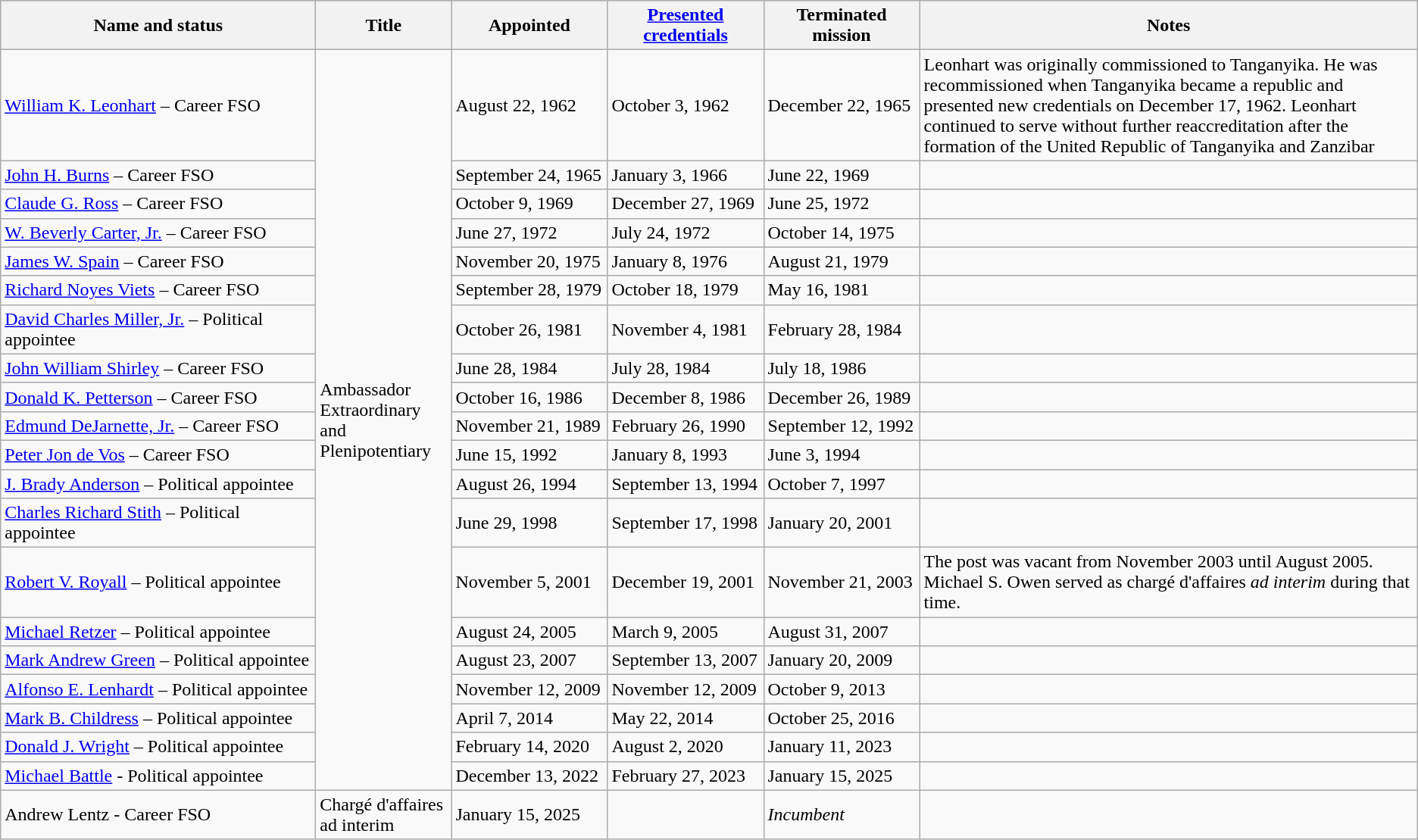<table class="wikitable">
<tr>
<th width=270>Name and status</th>
<th>Title</th>
<th width=130>Appointed</th>
<th width=130><a href='#'>Presented credentials</a></th>
<th width=130>Terminated mission</th>
<th>Notes</th>
</tr>
<tr>
<td><a href='#'>William K. Leonhart</a> – Career FSO</td>
<td rowspan=20>Ambassador Extraordinary<br>and Plenipotentiary</td>
<td>August 22, 1962</td>
<td>October 3, 1962</td>
<td>December 22, 1965</td>
<td>Leonhart was originally commissioned to Tanganyika. He was recommissioned when Tanganyika became a republic and presented new credentials on December 17, 1962. Leonhart continued to serve without further reaccreditation after the formation of the United Republic of Tanganyika and Zanzibar</td>
</tr>
<tr>
<td><a href='#'>John H. Burns</a> – Career FSO</td>
<td>September 24, 1965</td>
<td>January 3, 1966</td>
<td>June 22, 1969</td>
<td></td>
</tr>
<tr>
<td><a href='#'>Claude G. Ross</a> – Career FSO</td>
<td>October 9, 1969</td>
<td>December 27, 1969</td>
<td>June 25, 1972</td>
<td></td>
</tr>
<tr>
<td><a href='#'>W. Beverly Carter, Jr.</a> – Career FSO</td>
<td>June 27, 1972</td>
<td>July 24, 1972</td>
<td>October 14, 1975</td>
<td></td>
</tr>
<tr>
<td><a href='#'>James W. Spain</a> – Career FSO</td>
<td>November 20, 1975</td>
<td>January 8, 1976</td>
<td>August 21, 1979</td>
<td></td>
</tr>
<tr>
<td><a href='#'>Richard Noyes Viets</a> – Career FSO</td>
<td>September 28, 1979</td>
<td>October 18, 1979</td>
<td>May 16, 1981</td>
<td></td>
</tr>
<tr>
<td><a href='#'>David Charles Miller, Jr.</a> – Political appointee</td>
<td>October 26, 1981</td>
<td>November 4, 1981</td>
<td>February 28, 1984</td>
<td></td>
</tr>
<tr>
<td><a href='#'>John William Shirley</a> – Career FSO</td>
<td>June 28, 1984</td>
<td>July 28, 1984</td>
<td>July 18, 1986</td>
<td></td>
</tr>
<tr>
<td><a href='#'>Donald K. Petterson</a> – Career FSO</td>
<td>October 16, 1986</td>
<td>December 8, 1986</td>
<td>December 26, 1989</td>
<td></td>
</tr>
<tr>
<td><a href='#'>Edmund DeJarnette, Jr.</a> – Career FSO</td>
<td>November 21, 1989</td>
<td>February 26, 1990</td>
<td>September 12, 1992</td>
<td></td>
</tr>
<tr>
<td><a href='#'>Peter Jon de Vos</a> – Career FSO</td>
<td>June 15, 1992</td>
<td>January 8, 1993</td>
<td>June 3, 1994</td>
<td></td>
</tr>
<tr>
<td><a href='#'>J. Brady Anderson</a> – Political appointee</td>
<td>August 26, 1994</td>
<td>September 13, 1994</td>
<td>October 7, 1997</td>
<td></td>
</tr>
<tr>
<td><a href='#'>Charles Richard Stith</a> – Political appointee</td>
<td>June 29, 1998</td>
<td>September 17, 1998</td>
<td>January 20, 2001</td>
<td></td>
</tr>
<tr>
<td><a href='#'>Robert V. Royall</a> – Political appointee</td>
<td>November 5, 2001</td>
<td>December 19, 2001</td>
<td>November 21, 2003</td>
<td>The post was vacant from November 2003 until August 2005. Michael S. Owen served as chargé d'affaires <em>ad interim</em> during that time.</td>
</tr>
<tr>
<td><a href='#'>Michael Retzer</a> – Political appointee</td>
<td>August 24, 2005</td>
<td>March 9, 2005</td>
<td>August 31, 2007</td>
<td></td>
</tr>
<tr>
<td><a href='#'>Mark Andrew Green</a> – Political appointee</td>
<td>August 23, 2007</td>
<td>September 13, 2007</td>
<td>January 20, 2009</td>
<td></td>
</tr>
<tr>
<td><a href='#'>Alfonso E. Lenhardt</a> – Political appointee</td>
<td>November 12, 2009</td>
<td>November 12, 2009</td>
<td>October 9, 2013</td>
<td></td>
</tr>
<tr>
<td><a href='#'>Mark B. Childress</a> – Political appointee</td>
<td>April 7, 2014</td>
<td>May 22, 2014</td>
<td>October 25, 2016</td>
<td></td>
</tr>
<tr>
<td><a href='#'>Donald J. Wright</a> – Political appointee</td>
<td>February 14, 2020</td>
<td>August 2, 2020</td>
<td>January 11, 2023</td>
<td></td>
</tr>
<tr>
<td><a href='#'>Michael Battle</a> - Political appointee</td>
<td>December 13, 2022</td>
<td>February 27, 2023</td>
<td>January 15, 2025</td>
<td></td>
</tr>
<tr>
<td>Andrew Lentz - Career FSO</td>
<td>Chargé d'affaires ad interim</td>
<td>January 15, 2025</td>
<td></td>
<td><em>Incumbent</em></td>
<td></td>
</tr>
</table>
